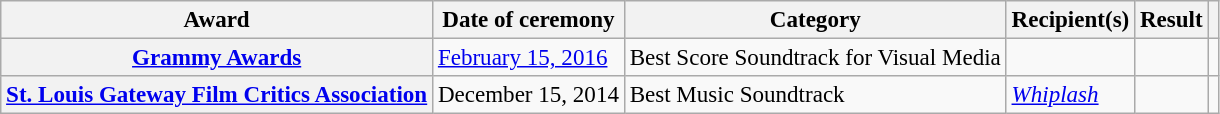<table class="wikitable plainrowheaders sortable" style="font-size: 96%;">
<tr>
<th scope="col">Award</th>
<th scope="col">Date of ceremony</th>
<th scope="col">Category</th>
<th scope="col">Recipient(s)</th>
<th scope="col">Result</th>
<th scope="col" class="unsortable"></th>
</tr>
<tr>
<th scope="row"><a href='#'>Grammy Awards</a></th>
<td><a href='#'>February 15, 2016</a></td>
<td>Best Score Soundtrack for Visual Media</td>
<td></td>
<td></td>
<td style="text-align:center;"></td>
</tr>
<tr>
<th scope="row"><a href='#'>St. Louis Gateway Film Critics Association</a></th>
<td>December 15, 2014</td>
<td>Best Music Soundtrack</td>
<td><em><a href='#'>Whiplash</a></em></td>
<td></td>
<td style="text-align:center;"><br></td>
</tr>
</table>
